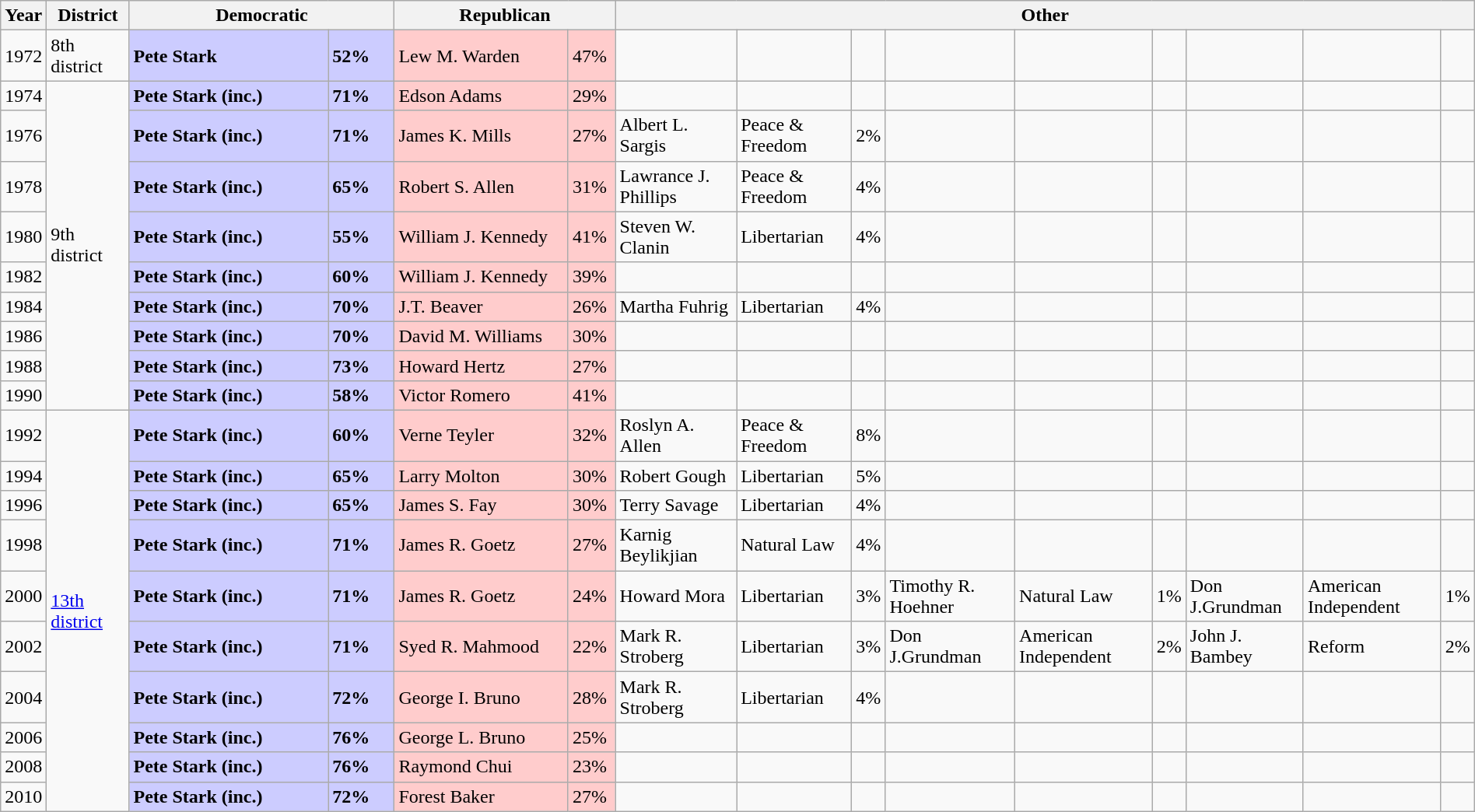<table class="wikitable" style="width: 100%;">
<tr>
<th>Year</th>
<th>District</th>
<th colspan=2 style="width: 18%;">Democratic</th>
<th colspan=2 style="width: 15%;">Republican</th>
<th colspan="9">Other</th>
</tr>
<tr>
<td style="text-align: left;">1972</td>
<td style="text-align: left;">8th district</td>
<td style="background:#ccf;"><strong>Pete Stark</strong></td>
<td style="background:#ccf;"><strong>52%</strong></td>
<td style="background:#fcc;">Lew M. Warden</td>
<td style="background:#fcc;">47%</td>
<td></td>
<td></td>
<td></td>
<td></td>
<td></td>
<td></td>
<td></td>
<td></td>
<td></td>
</tr>
<tr>
<td style="text-align: left;">1974</td>
<td rowspan="9" style="text-align: left;">9th district</td>
<td style="background:#ccf;"><strong>Pete Stark (inc.)</strong></td>
<td style="background:#ccf;"><strong>71%</strong></td>
<td style="background:#fcc;">Edson Adams</td>
<td style="background:#fcc;">29%</td>
<td></td>
<td></td>
<td></td>
<td></td>
<td></td>
<td></td>
<td></td>
<td></td>
<td></td>
</tr>
<tr>
<td>1976</td>
<td style="background:#ccf;"><strong>Pete Stark (inc.)</strong></td>
<td style="background:#ccf;"><strong>71%</strong></td>
<td style="background:#fcc;">James K. Mills</td>
<td style="background:#fcc;">27%</td>
<td>Albert L. Sargis</td>
<td>Peace & Freedom</td>
<td>2%</td>
<td></td>
<td></td>
<td></td>
<td></td>
<td></td>
<td></td>
</tr>
<tr>
<td>1978</td>
<td style="background:#ccf;"><strong>Pete Stark (inc.)</strong></td>
<td style="background:#ccf;"><strong>65%</strong></td>
<td style="background:#fcc;">Robert S. Allen</td>
<td style="background:#fcc;">31%</td>
<td>Lawrance J. Phillips</td>
<td>Peace & Freedom</td>
<td>4%</td>
<td></td>
<td></td>
<td></td>
<td></td>
<td></td>
<td></td>
</tr>
<tr>
<td>1980</td>
<td style="background:#ccf;"><strong>Pete Stark (inc.)</strong></td>
<td style="background:#ccf;"><strong>55%</strong></td>
<td style="background:#fcc;">William J. Kennedy</td>
<td style="background:#fcc;">41%</td>
<td>Steven W. Clanin</td>
<td>Libertarian</td>
<td>4%</td>
<td></td>
<td></td>
<td></td>
<td></td>
<td></td>
<td></td>
</tr>
<tr>
<td>1982</td>
<td style="background:#ccf;"><strong>Pete Stark (inc.)</strong></td>
<td style="background:#ccf;"><strong>60%</strong></td>
<td style="background:#fcc;">William J. Kennedy</td>
<td style="background:#fcc;">39%</td>
<td></td>
<td></td>
<td></td>
<td></td>
<td></td>
<td></td>
<td></td>
<td></td>
<td></td>
</tr>
<tr>
<td>1984</td>
<td style="background:#ccf;"><strong>Pete Stark (inc.)</strong></td>
<td style="background:#ccf;"><strong>70%</strong></td>
<td style="background:#fcc;">J.T. Beaver</td>
<td style="background:#fcc;">26%</td>
<td>Martha Fuhrig</td>
<td>Libertarian</td>
<td>4%</td>
<td></td>
<td></td>
<td></td>
<td></td>
<td></td>
<td></td>
</tr>
<tr>
<td>1986</td>
<td style="background:#ccf;"><strong>Pete Stark (inc.)</strong></td>
<td style="background:#ccf;"><strong>70%</strong></td>
<td style="background:#fcc;">David M. Williams</td>
<td style="background:#fcc;">30%</td>
<td></td>
<td></td>
<td></td>
<td></td>
<td></td>
<td></td>
<td></td>
<td></td>
<td></td>
</tr>
<tr>
<td>1988</td>
<td style="background:#ccf;"><strong>Pete Stark (inc.)</strong></td>
<td style="background:#ccf;"><strong>73%</strong></td>
<td style="background:#fcc;">Howard Hertz</td>
<td style="background:#fcc;">27%</td>
<td></td>
<td></td>
<td></td>
<td></td>
<td></td>
<td></td>
<td></td>
<td></td>
<td></td>
</tr>
<tr>
<td>1990</td>
<td style="background:#ccf;"><strong>Pete Stark (inc.)</strong></td>
<td style="background:#ccf;"><strong>58%</strong></td>
<td style="background:#fcc;">Victor Romero</td>
<td style="background:#fcc;">41%</td>
<td></td>
<td></td>
<td></td>
<td></td>
<td></td>
<td></td>
<td></td>
<td></td>
<td></td>
</tr>
<tr>
<td>1992</td>
<td rowspan="10"><a href='#'>13th district</a></td>
<td style="background:#ccf;"><strong>Pete Stark (inc.)</strong></td>
<td style="background:#ccf;"><strong>60%</strong></td>
<td style="background:#fcc;">Verne Teyler</td>
<td style="background:#fcc;">32%</td>
<td>Roslyn A. Allen</td>
<td>Peace & Freedom</td>
<td>8%</td>
<td></td>
<td></td>
<td></td>
<td></td>
<td></td>
<td></td>
</tr>
<tr>
<td>1994</td>
<td style="background:#ccf;"><strong>Pete Stark (inc.)</strong></td>
<td style="background:#ccf;"><strong>65%</strong></td>
<td style="background:#fcc;">Larry Molton</td>
<td style="background:#fcc;">30%</td>
<td>Robert Gough</td>
<td>Libertarian</td>
<td>5%</td>
<td></td>
<td></td>
<td></td>
<td></td>
<td></td>
<td></td>
</tr>
<tr>
<td>1996</td>
<td style="background:#ccf;"><strong>Pete Stark (inc.)</strong></td>
<td style="background:#ccf;"><strong>65%</strong></td>
<td style="background:#fcc;">James S. Fay</td>
<td style="background:#fcc;">30%</td>
<td>Terry Savage</td>
<td>Libertarian</td>
<td>4%</td>
<td></td>
<td></td>
<td></td>
<td></td>
<td></td>
<td></td>
</tr>
<tr>
<td>1998</td>
<td style="background:#ccf;"><strong>Pete Stark (inc.)</strong></td>
<td style="background:#ccf;"><strong>71%</strong></td>
<td style="background:#fcc;">James R. Goetz</td>
<td style="background:#fcc;">27%</td>
<td>Karnig Beylikjian</td>
<td>Natural Law</td>
<td>4%</td>
<td></td>
<td></td>
<td></td>
<td></td>
<td></td>
<td></td>
</tr>
<tr>
<td>2000</td>
<td style="background:#ccf;"><strong>Pete Stark (inc.)</strong></td>
<td style="background:#ccf;"><strong>71%</strong></td>
<td style="background:#fcc;">James R. Goetz</td>
<td style="background:#fcc;">24%</td>
<td>Howard Mora</td>
<td>Libertarian</td>
<td>3%</td>
<td>Timothy R. Hoehner</td>
<td>Natural Law</td>
<td>1%</td>
<td>Don J.Grundman</td>
<td>American Independent</td>
<td>1%</td>
</tr>
<tr>
<td>2002</td>
<td style="background:#ccf;"><strong>Pete Stark (inc.)</strong></td>
<td style="background:#ccf;"><strong>71%</strong></td>
<td style="background:#fcc;">Syed R. Mahmood</td>
<td style="background:#fcc;">22%</td>
<td>Mark R. Stroberg</td>
<td>Libertarian</td>
<td>3%</td>
<td>Don J.Grundman</td>
<td>American Independent</td>
<td>2%</td>
<td>John J. Bambey</td>
<td>Reform</td>
<td>2%</td>
</tr>
<tr>
<td>2004</td>
<td style="background:#ccf;"><strong>Pete Stark (inc.)</strong></td>
<td style="background:#ccf;"><strong>72%</strong></td>
<td style="background:#fcc;">George I. Bruno</td>
<td style="background:#fcc;">28%</td>
<td>Mark R. Stroberg</td>
<td>Libertarian</td>
<td>4%</td>
<td></td>
<td></td>
<td></td>
<td></td>
<td></td>
<td></td>
</tr>
<tr>
<td>2006</td>
<td style="background:#ccf;"><strong>Pete Stark (inc.)</strong></td>
<td style="background:#ccf;"><strong>76%</strong></td>
<td style="background:#fcc;">George L. Bruno</td>
<td style="background:#fcc;">25%</td>
<td></td>
<td></td>
<td></td>
<td></td>
<td></td>
<td></td>
<td></td>
<td></td>
<td></td>
</tr>
<tr>
<td>2008</td>
<td style="background:#ccf;"><strong>Pete Stark (inc.)</strong></td>
<td style="background:#ccf;"><strong>76%</strong></td>
<td style="background:#fcc;">Raymond Chui</td>
<td style="background:#fcc;">23%</td>
<td></td>
<td></td>
<td></td>
<td></td>
<td></td>
<td></td>
<td></td>
<td></td>
<td></td>
</tr>
<tr>
<td>2010</td>
<td style="background:#ccf;"><strong>Pete Stark (inc.)</strong></td>
<td style="background:#ccf;"><strong>72%</strong></td>
<td style="background:#fcc;">Forest Baker</td>
<td style="background:#fcc;">27%</td>
<td></td>
<td></td>
<td></td>
<td></td>
<td></td>
<td></td>
<td></td>
<td></td>
<td></td>
</tr>
</table>
